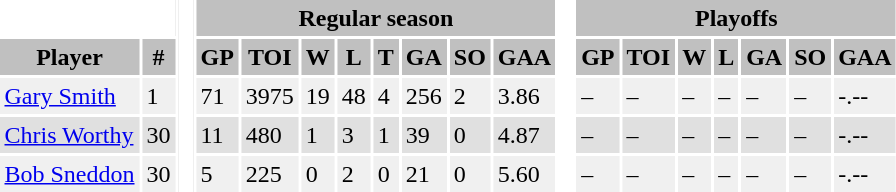<table BORDER="0" CELLPADDING="3" CELLSPACING="2" ID="Table1">
<tr ALIGN="center" bgcolor="#c0c0c0">
<th ALIGN="center" colspan="2" bgcolor="#ffffff"> </th>
<th ALIGN="center" rowspan="99" bgcolor="#ffffff"> </th>
<th ALIGN="center" colspan="8">Regular season</th>
<th ALIGN="center" rowspan="99" bgcolor="#ffffff"> </th>
<th ALIGN="center" colspan="7">Playoffs</th>
</tr>
<tr ALIGN="center" bgcolor="#c0c0c0">
<th ALIGN="center">Player</th>
<th ALIGN="center">#</th>
<th ALIGN="center">GP</th>
<th ALIGN="center">TOI</th>
<th ALIGN="center">W</th>
<th ALIGN="center">L</th>
<th ALIGN="center">T</th>
<th ALIGN="center">GA</th>
<th ALIGN="center">SO</th>
<th ALIGN="center">GAA</th>
<th ALIGN="center">GP</th>
<th ALIGN="center">TOI</th>
<th ALIGN="center">W</th>
<th ALIGN="center">L</th>
<th ALIGN="center">GA</th>
<th ALIGN="center">SO</th>
<th ALIGN="center">GAA</th>
</tr>
<tr bgcolor="#f0f0f0">
<td><a href='#'>Gary Smith</a></td>
<td>1</td>
<td>71</td>
<td>3975</td>
<td>19</td>
<td>48</td>
<td>4</td>
<td>256</td>
<td>2</td>
<td>3.86</td>
<td>–</td>
<td>–</td>
<td>–</td>
<td>–</td>
<td>–</td>
<td>–</td>
<td>-.--</td>
</tr>
<tr bgcolor="#e0e0e0">
<td><a href='#'>Chris Worthy</a></td>
<td>30</td>
<td>11</td>
<td>480</td>
<td>1</td>
<td>3</td>
<td>1</td>
<td>39</td>
<td>0</td>
<td>4.87</td>
<td>–</td>
<td>–</td>
<td>–</td>
<td>–</td>
<td>–</td>
<td>–</td>
<td>-.--</td>
</tr>
<tr bgcolor="#f0f0f0">
<td><a href='#'>Bob Sneddon</a></td>
<td>30</td>
<td>5</td>
<td>225</td>
<td>0</td>
<td>2</td>
<td>0</td>
<td>21</td>
<td>0</td>
<td>5.60</td>
<td>–</td>
<td>–</td>
<td>–</td>
<td>–</td>
<td>–</td>
<td>–</td>
<td>-.--</td>
</tr>
</table>
